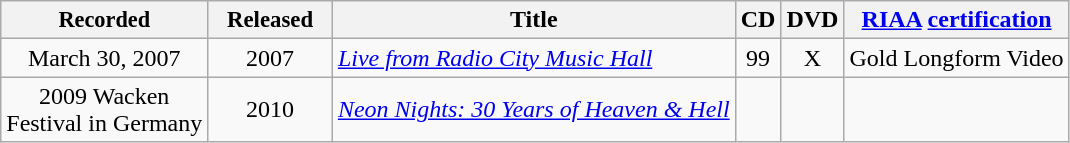<table class="wikitable">
<tr>
<th style="font-size:93%; align="left">Recorded</th>
<th style="font-size:95%; width:5em; align="left">Released</th>
<th align="left">Title</th>
<th align="left">CD</th>
<th align="left">DVD</th>
<th align="left"><a href='#'>RIAA</a> <a href='#'>certification</a></th>
</tr>
<tr>
<td align="center">March 30, 2007</td>
<td align="center">2007</td>
<td align="left"><em><a href='#'>Live from Radio City Music Hall</a></em></td>
<td style="text-align:center;">99</td>
<td style="text-align:center;">X</td>
<td align="center">Gold Longform Video</td>
</tr>
<tr>
<td align="center">2009 Wacken <br> Festival in Germany</td>
<td align="center">2010</td>
<td align="left"><em><a href='#'>Neon Nights: 30 Years of Heaven & Hell</a></em></td>
<td style="text-align:center;"></td>
<td style="text-align:center;"></td>
<td align="left"></td>
</tr>
</table>
